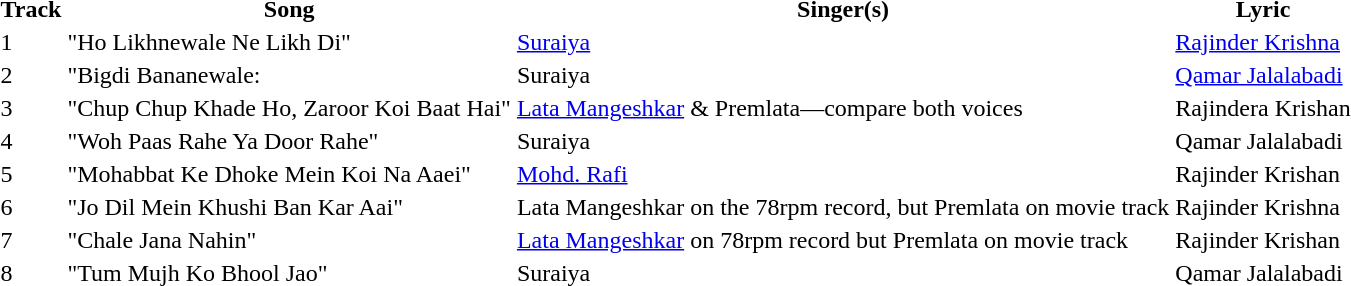<table>
<tr>
<th>Track</th>
<th>Song</th>
<th>Singer(s)</th>
<th>Lyric</th>
</tr>
<tr>
<td>1</td>
<td>"Ho Likhnewale Ne Likh Di"</td>
<td><a href='#'>Suraiya</a></td>
<td><a href='#'>Rajinder Krishna</a></td>
</tr>
<tr>
<td>2</td>
<td>"Bigdi Bananewale:</td>
<td>Suraiya</td>
<td><a href='#'>Qamar Jalalabadi</a></td>
</tr>
<tr>
<td>3</td>
<td>"Chup Chup Khade Ho, Zaroor Koi Baat Hai"</td>
<td><a href='#'>Lata Mangeshkar</a> & Premlata—compare both voices</td>
<td>Rajindera Krishan</td>
</tr>
<tr>
<td>4</td>
<td>"Woh Paas Rahe Ya Door Rahe"</td>
<td>Suraiya</td>
<td>Qamar Jalalabadi</td>
</tr>
<tr>
<td>5</td>
<td>"Mohabbat Ke Dhoke Mein Koi Na Aaei"</td>
<td><a href='#'>Mohd. Rafi</a></td>
<td>Rajinder Krishan</td>
</tr>
<tr>
<td>6</td>
<td>"Jo Dil Mein Khushi Ban Kar Aai"</td>
<td>Lata Mangeshkar on the 78rpm record, but Premlata on movie track</td>
<td>Rajinder Krishna</td>
</tr>
<tr>
<td>7</td>
<td>"Chale Jana Nahin"</td>
<td><a href='#'>Lata Mangeshkar</a> on 78rpm record but Premlata on movie track</td>
<td>Rajinder Krishan</td>
</tr>
<tr>
<td>8</td>
<td>"Tum Mujh Ko Bhool Jao"</td>
<td>Suraiya</td>
<td>Qamar Jalalabadi</td>
</tr>
</table>
